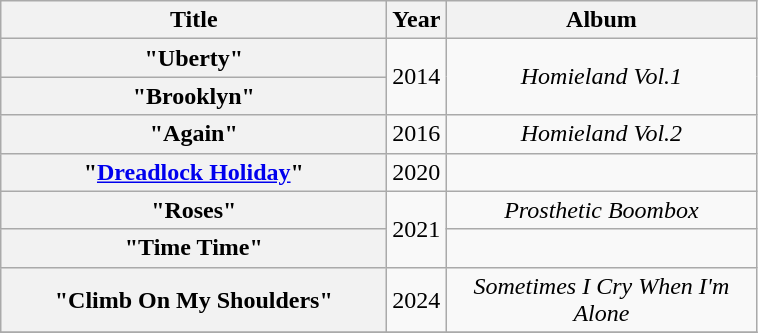<table class="wikitable plainrowheaders" style="text-align:center;">
<tr>
<th scope="col" style="width:250px;">Title</th>
<th scope="col">Year</th>
<th scope="col" style="width:200px;">Album</th>
</tr>
<tr>
<th scope="row">"Uberty"</th>
<td rowspan="2">2014</td>
<td rowspan="2"><em>Homieland Vol.1</em></td>
</tr>
<tr>
<th scope="row">"Brooklyn"<br></th>
</tr>
<tr>
<th scope="row">"Again"</th>
<td>2016</td>
<td><em>Homieland Vol.2</em></td>
</tr>
<tr>
<th scope="row">"<a href='#'>Dreadlock Holiday</a>"<br></th>
<td>2020</td>
<td></td>
</tr>
<tr>
<th scope="row">"Roses"<br></th>
<td rowspan="2">2021</td>
<td><em>Prosthetic Boombox</em></td>
</tr>
<tr>
<th scope="row">"Time Time"<br></th>
<td></td>
</tr>
<tr>
<th scope="row">"Climb On My Shoulders"<br></th>
<td>2024</td>
<td><em>Sometimes I Cry When I'm Alone</em></td>
</tr>
<tr>
</tr>
</table>
